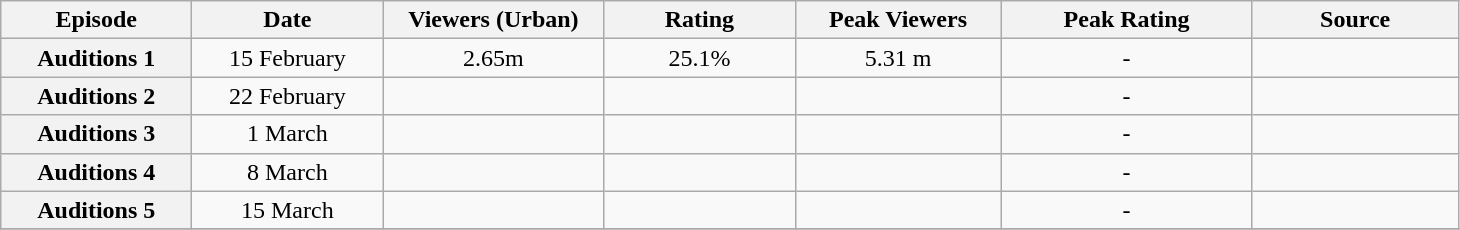<table class="wikitable sortable" style="text-align:center" rowspan=2>
<tr>
<th scope="col" style="width:120px;">Episode</th>
<th scope="col" style="width:120px;">Date</th>
<th scope="col" style="width:140px;">Viewers (Urban)</th>
<th scope="col" style="width:120px;">Rating</th>
<th scope="col" style="width:130px;">Peak Viewers</th>
<th scope="col" style="width:160px;">Peak Rating</th>
<th scope="col" style="width:130px;">Source</th>
</tr>
<tr>
<th scope="row">Auditions 1</th>
<td rowspan=1>15 February</td>
<td>2.65m</td>
<td>25.1%</td>
<td>5.31 m</td>
<td>-</td>
<td></td>
</tr>
<tr>
<th scope="row">Auditions 2</th>
<td rowspan=1>22 February</td>
<td></td>
<td></td>
<td></td>
<td>-</td>
<td></td>
</tr>
<tr>
<th scope="row">Auditions 3</th>
<td rowspan=1>1 March</td>
<td></td>
<td></td>
<td></td>
<td>-</td>
<td></td>
</tr>
<tr>
<th scope="row">Auditions 4</th>
<td rowspan=1>8 March</td>
<td></td>
<td></td>
<td></td>
<td>-</td>
<td></td>
</tr>
<tr>
<th scope="row">Auditions 5</th>
<td rowspan=1>15 March</td>
<td></td>
<td></td>
<td></td>
<td>-</td>
<td></td>
</tr>
<tr>
</tr>
</table>
